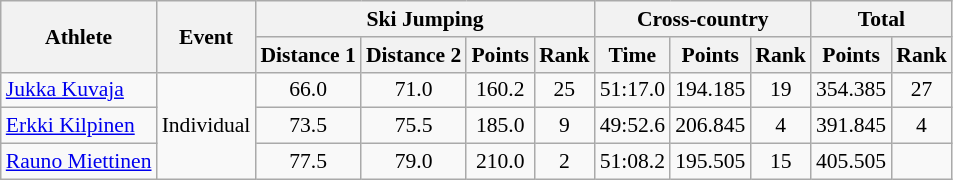<table class="wikitable" style="font-size:90%">
<tr>
<th rowspan="2">Athlete</th>
<th rowspan="2">Event</th>
<th colspan="4">Ski Jumping</th>
<th colspan="3">Cross-country</th>
<th colspan="2">Total</th>
</tr>
<tr>
<th>Distance 1</th>
<th>Distance 2</th>
<th>Points</th>
<th>Rank</th>
<th>Time</th>
<th>Points</th>
<th>Rank</th>
<th>Points</th>
<th>Rank</th>
</tr>
<tr>
<td><a href='#'>Jukka Kuvaja</a></td>
<td rowspan="3">Individual</td>
<td align="center">66.0</td>
<td align="center">71.0</td>
<td align="center">160.2</td>
<td align="center">25</td>
<td align="center">51:17.0</td>
<td align="center">194.185</td>
<td align="center">19</td>
<td align="center">354.385</td>
<td align="center">27</td>
</tr>
<tr>
<td><a href='#'>Erkki Kilpinen</a></td>
<td align="center">73.5</td>
<td align="center">75.5</td>
<td align="center">185.0</td>
<td align="center">9</td>
<td align="center">49:52.6</td>
<td align="center">206.845</td>
<td align="center">4</td>
<td align="center">391.845</td>
<td align="center">4</td>
</tr>
<tr>
<td><a href='#'>Rauno Miettinen</a></td>
<td align="center">77.5</td>
<td align="center">79.0</td>
<td align="center">210.0</td>
<td align="center">2</td>
<td align="center">51:08.2</td>
<td align="center">195.505</td>
<td align="center">15</td>
<td align="center">405.505</td>
<td align="center"></td>
</tr>
</table>
